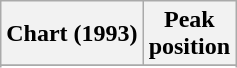<table class="wikitable sortable plainrowheaders" style="text-align:center">
<tr>
<th scope="col">Chart (1993)</th>
<th scope="col">Peak<br>position</th>
</tr>
<tr>
</tr>
<tr>
</tr>
<tr>
</tr>
</table>
